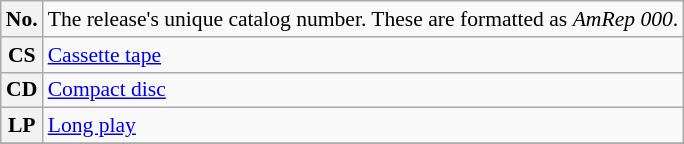<table class="wikitable" style="font-size:90%;">
<tr>
<th>No.</th>
<td>The release's unique catalog number. These are formatted as <em>AmRep 000</em>.</td>
</tr>
<tr>
<th>CS</th>
<td><a href='#'>Cassette tape</a></td>
</tr>
<tr>
<th>CD</th>
<td><a href='#'>Compact disc</a></td>
</tr>
<tr>
<th>LP</th>
<td><a href='#'>Long play</a></td>
</tr>
<tr>
</tr>
</table>
